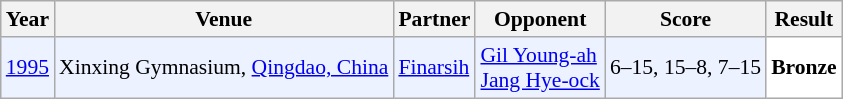<table class="sortable wikitable" style="font-size: 90%;">
<tr>
<th>Year</th>
<th>Venue</th>
<th>Partner</th>
<th>Opponent</th>
<th>Score</th>
<th>Result</th>
</tr>
<tr style="background:#ECF2FF">
<td align="center"><a href='#'>1995</a></td>
<td align="left">Xinxing Gymnasium, <a href='#'>Qingdao, China</a></td>
<td align="left"> <a href='#'>Finarsih</a></td>
<td align="left"> <a href='#'>Gil Young-ah</a> <br>  <a href='#'>Jang Hye-ock</a></td>
<td align="left">6–15, 15–8, 7–15</td>
<td style="text-align:left; background:white"> <strong>Bronze</strong></td>
</tr>
</table>
